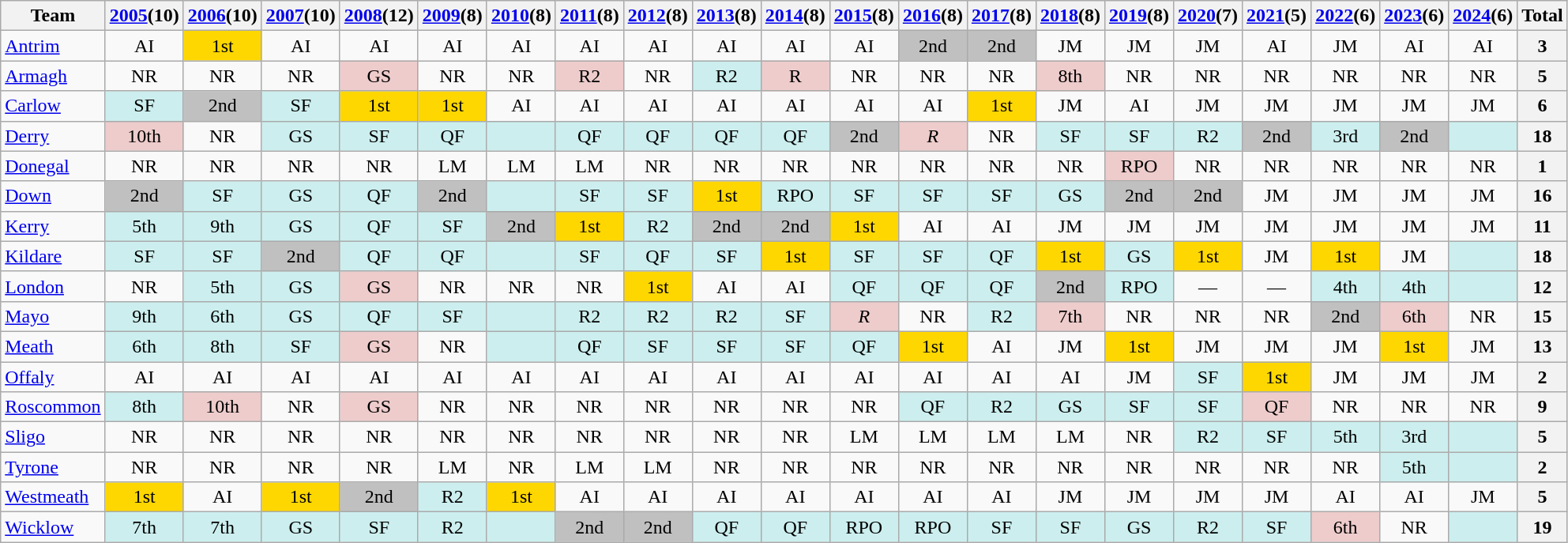<table class="wikitable sortable" style="text-align:center;">
<tr>
<th>Team</th>
<th><a href='#'>2005</a>(10)</th>
<th><a href='#'>2006</a>(10)</th>
<th><a href='#'>2007</a>(10)</th>
<th><a href='#'>2008</a>(12)</th>
<th><a href='#'>2009</a>(8)</th>
<th><a href='#'>2010</a>(8)</th>
<th><a href='#'>2011</a>(8)</th>
<th><a href='#'>2012</a>(8)</th>
<th><a href='#'>2013</a>(8)</th>
<th><a href='#'>2014</a>(8)</th>
<th><a href='#'>2015</a>(8)</th>
<th><a href='#'>2016</a>(8)</th>
<th><a href='#'>2017</a>(8)</th>
<th><a href='#'>2018</a>(8)</th>
<th><a href='#'>2019</a>(8)</th>
<th><a href='#'>2020</a>(7)</th>
<th><a href='#'>2021</a>(5)</th>
<th><a href='#'>2022</a>(6)</th>
<th><a href='#'>2023</a>(6)</th>
<th><a href='#'>2024</a>(6)</th>
<th>Total</th>
</tr>
<tr>
<td style="text-align:left;"> <a href='#'>Antrim</a></td>
<td>AI</td>
<td bgcolor="gold">1st</td>
<td>AI</td>
<td>AI</td>
<td>AI</td>
<td>AI</td>
<td>AI</td>
<td>AI</td>
<td>AI</td>
<td>AI</td>
<td>AI</td>
<td bgcolor="silver">2nd</td>
<td bgcolor="silver">2nd</td>
<td>JM</td>
<td>JM</td>
<td>JM</td>
<td>AI</td>
<td>JM</td>
<td>AI</td>
<td>AI</td>
<th>3</th>
</tr>
<tr>
<td style="text-align:left;"> <a href='#'>Armagh</a></td>
<td>NR</td>
<td>NR</td>
<td>NR</td>
<td style="background: #eecccc">GS</td>
<td>NR</td>
<td>NR</td>
<td style="background: #eecccc">R2</td>
<td>NR</td>
<td style="background: #cceeee">R2</td>
<td style="background: #eecccc">R</td>
<td>NR</td>
<td>NR</td>
<td>NR</td>
<td style="background: #eecccc">8th</td>
<td>NR</td>
<td>NR</td>
<td>NR</td>
<td>NR</td>
<td>NR</td>
<td>NR</td>
<th>5</th>
</tr>
<tr>
<td style="text-align:left;"> <a href='#'>Carlow</a></td>
<td style="background: #cceeee">SF</td>
<td bgcolor="silver">2nd</td>
<td style="background: #cceeee">SF</td>
<td bgcolor="gold">1st</td>
<td bgcolor="gold">1st</td>
<td>AI</td>
<td>AI</td>
<td>AI</td>
<td>AI</td>
<td>AI</td>
<td>AI</td>
<td>AI</td>
<td bgcolor="gold">1st</td>
<td>JM</td>
<td>AI</td>
<td>JM</td>
<td>JM</td>
<td>JM</td>
<td>JM</td>
<td>JM</td>
<th>6</th>
</tr>
<tr>
<td style="text-align:left;"> <a href='#'>Derry</a></td>
<td style="background: #eecccc">10th</td>
<td>NR</td>
<td style="background: #cceeee">GS</td>
<td style="background: #cceeee">SF</td>
<td style="background: #cceeee">QF</td>
<td style="background: #cceeee"></td>
<td style="background: #cceeee">QF</td>
<td style="background: #cceeee">QF</td>
<td style="background: #cceeee">QF</td>
<td style="background: #cceeee">QF</td>
<td bgcolor="silver">2nd</td>
<td style="background: #eecccc"><em>R</em></td>
<td>NR</td>
<td style="background: #cceeee">SF</td>
<td style="background: #cceeee">SF</td>
<td style="background: #cceeee">R2</td>
<td bgcolor="silver">2nd</td>
<td style="background: #cceeee">3rd</td>
<td style="background: silver">2nd</td>
<td style="background: #cceeee"></td>
<th>18</th>
</tr>
<tr>
<td style="text-align:left;"> <a href='#'>Donegal</a></td>
<td>NR</td>
<td>NR</td>
<td>NR</td>
<td>NR</td>
<td>LM</td>
<td>LM</td>
<td>LM</td>
<td>NR</td>
<td>NR</td>
<td>NR</td>
<td>NR</td>
<td>NR</td>
<td>NR</td>
<td>NR</td>
<td style="background: #eecccc">RPO</td>
<td>NR</td>
<td>NR</td>
<td>NR</td>
<td>NR</td>
<td>NR</td>
<th>1</th>
</tr>
<tr>
<td style="text-align:left;"> <a href='#'>Down</a></td>
<td bgcolor="silver">2nd</td>
<td style="background: #cceeee">SF</td>
<td style="background: #cceeee">GS</td>
<td style="background: #cceeee">QF</td>
<td bgcolor="silver">2nd</td>
<td style="background: #cceeee"></td>
<td style="background: #cceeee">SF</td>
<td style="background: #cceeee">SF</td>
<td bgcolor="gold">1st</td>
<td style="background: #cceeee">RPO</td>
<td style="background: #cceeee">SF</td>
<td style="background: #cceeee">SF</td>
<td style="background: #cceeee">SF</td>
<td style="background: #cceeee">GS</td>
<td bgcolor="silver">2nd</td>
<td bgcolor="silver">2nd</td>
<td>JM</td>
<td>JM</td>
<td>JM</td>
<td>JM</td>
<th>16</th>
</tr>
<tr>
<td style="text-align:left;"> <a href='#'>Kerry</a></td>
<td style="background: #cceeee">5th</td>
<td style="background: #cceeee">9th</td>
<td style="background: #cceeee">GS</td>
<td style="background: #cceeee">QF</td>
<td style="background: #cceeee">SF</td>
<td bgcolor="silver">2nd</td>
<td bgcolor="gold">1st</td>
<td style="background: #cceeee">R2</td>
<td bgcolor="silver">2nd</td>
<td bgcolor="silver">2nd</td>
<td bgcolor="gold">1st</td>
<td>AI</td>
<td>AI</td>
<td>JM</td>
<td>JM</td>
<td>JM</td>
<td>JM</td>
<td>JM</td>
<td>JM</td>
<td>JM</td>
<th>11</th>
</tr>
<tr>
<td style="text-align:left;"> <a href='#'>Kildare</a></td>
<td style="background: #cceeee">SF</td>
<td style="background: #cceeee">SF</td>
<td bgcolor="silver">2nd</td>
<td style="background: #cceeee">QF</td>
<td style="background: #cceeee">QF</td>
<td style="background: #cceeee"></td>
<td style="background: #cceeee">SF</td>
<td style="background: #cceeee">QF</td>
<td style="background: #cceeee">SF</td>
<td bgcolor="gold">1st</td>
<td style="background: #cceeee">SF</td>
<td style="background: #cceeee">SF</td>
<td style="background: #cceeee">QF</td>
<td bgcolor="gold">1st</td>
<td style="background: #cceeee">GS</td>
<td bgcolor="gold">1st</td>
<td>JM</td>
<td bgcolor="gold">1st</td>
<td>JM</td>
<td style="background: #cceeee"></td>
<th>18</th>
</tr>
<tr>
<td style="text-align:left;"> <a href='#'>London</a></td>
<td>NR</td>
<td style="background:#cceeee">5th</td>
<td style="background: #cceeee">GS</td>
<td style="background: #eecccc">GS</td>
<td>NR</td>
<td>NR</td>
<td>NR</td>
<td bgcolor="gold">1st</td>
<td>AI</td>
<td>AI</td>
<td style="background: #cceeee">QF</td>
<td style="background: #cceeee">QF</td>
<td style="background: #cceeee">QF</td>
<td bgcolor="silver">2nd</td>
<td style="background: #cceeee">RPO</td>
<td>—</td>
<td>—</td>
<td style="background: #cceeee">4th</td>
<td style="background: #cceeee">4th</td>
<td style="background: #cceeee"></td>
<th>12</th>
</tr>
<tr>
<td style="text-align:left;"> <a href='#'>Mayo</a></td>
<td style="background: #cceeee">9th</td>
<td style="background: #cceeee">6th</td>
<td style="background: #cceeee">GS</td>
<td style="background: #cceeee">QF</td>
<td style="background: #cceeee">SF</td>
<td style="background: #cceeee"></td>
<td style="background: #cceeee">R2</td>
<td style="background: #cceeee">R2</td>
<td style="background: #cceeee">R2</td>
<td style="background: #cceeee">SF</td>
<td style="background: #eecccc"><em>R</em></td>
<td>NR</td>
<td style="background: #cceeee">R2</td>
<td style="background: #eecccc">7th</td>
<td>NR</td>
<td>NR</td>
<td>NR</td>
<td bgcolor="silver">2nd</td>
<td style="background: #eecccc">6th</td>
<td>NR</td>
<th>15</th>
</tr>
<tr>
<td style="text-align:left;"> <a href='#'>Meath</a></td>
<td style="background: #cceeee">6th</td>
<td style="background: #cceeee">8th</td>
<td style="background: #cceeee">SF</td>
<td style="background: #eecccc">GS</td>
<td>NR</td>
<td style="background: #cceeee"></td>
<td style="background: #cceeee">QF</td>
<td style="background: #cceeee">SF</td>
<td style="background: #cceeee">SF</td>
<td style="background: #cceeee">SF</td>
<td style="background: #cceeee">QF</td>
<td bgcolor="gold">1st</td>
<td>AI</td>
<td>JM</td>
<td bgcolor="gold">1st</td>
<td>JM</td>
<td>JM</td>
<td>JM</td>
<td style="background: gold">1st</td>
<td>JM</td>
<th>13</th>
</tr>
<tr>
<td style="text-align:left;"> <a href='#'>Offaly</a></td>
<td>AI</td>
<td>AI</td>
<td>AI</td>
<td>AI</td>
<td>AI</td>
<td>AI</td>
<td>AI</td>
<td>AI</td>
<td>AI</td>
<td>AI</td>
<td>AI</td>
<td>AI</td>
<td>AI</td>
<td>AI</td>
<td>JM</td>
<td style="background: #cceeee">SF</td>
<td bgcolor="gold">1st</td>
<td>JM</td>
<td>JM</td>
<td>JM</td>
<th>2</th>
</tr>
<tr>
<td style="text-align:left;"><a href='#'>Roscommon</a></td>
<td style="background: #cceeee">8th</td>
<td style="background: #eecccc">10th</td>
<td>NR</td>
<td style="background: #eecccc">GS</td>
<td>NR</td>
<td>NR</td>
<td>NR</td>
<td>NR</td>
<td>NR</td>
<td>NR</td>
<td>NR</td>
<td style="background: #cceeee">QF</td>
<td style="background: #cceeee">R2</td>
<td style="background: #cceeee">GS</td>
<td style="background: #cceeee">SF</td>
<td style="background: #cceeee">SF</td>
<td style="background: #eecccc">QF</td>
<td>NR</td>
<td>NR</td>
<td>NR</td>
<th>9</th>
</tr>
<tr>
<td style="text-align:left;"> <a href='#'>Sligo</a></td>
<td>NR</td>
<td>NR</td>
<td>NR</td>
<td>NR</td>
<td>NR</td>
<td>NR</td>
<td>NR</td>
<td>NR</td>
<td>NR</td>
<td>NR</td>
<td>LM</td>
<td>LM</td>
<td>LM</td>
<td>LM</td>
<td>NR</td>
<td style="background: #cceeee">R2</td>
<td style="background: #cceeee">SF</td>
<td style="background: #cceeee">5th</td>
<td style="background: #cceeee">3rd</td>
<td style="background: #cceeee"></td>
<th>5</th>
</tr>
<tr>
<td style="text-align:left;"> <a href='#'>Tyrone</a></td>
<td>NR</td>
<td>NR</td>
<td>NR</td>
<td>NR</td>
<td>LM</td>
<td>NR</td>
<td>LM</td>
<td>LM</td>
<td>NR</td>
<td>NR</td>
<td>NR</td>
<td>NR</td>
<td>NR</td>
<td>NR</td>
<td>NR</td>
<td>NR</td>
<td>NR</td>
<td>NR</td>
<td style="background: #cceeee">5th</td>
<td style="background: #cceeee"></td>
<th>2</th>
</tr>
<tr>
<td style="text-align:left;"><a href='#'>Westmeath</a></td>
<td bgcolor="gold">1st</td>
<td>AI</td>
<td bgcolor="gold">1st</td>
<td bgcolor="silver">2nd</td>
<td style="background: #cceeee">R2</td>
<td bgcolor="gold">1st</td>
<td>AI</td>
<td>AI</td>
<td>AI</td>
<td>AI</td>
<td>AI</td>
<td>AI</td>
<td>AI</td>
<td>JM</td>
<td>JM</td>
<td>JM</td>
<td>JM</td>
<td>AI</td>
<td>AI</td>
<td>JM</td>
<th>5</th>
</tr>
<tr>
<td style="text-align:left;"><a href='#'>Wicklow</a></td>
<td style="background: #cceeee">7th</td>
<td style="background: #cceeee">7th</td>
<td style="background: #cceeee">GS</td>
<td style="background: #cceeee">SF</td>
<td style="background: #cceeee">R2</td>
<td style="background: #cceeee"></td>
<td bgcolor="silver">2nd</td>
<td bgcolor="silver">2nd</td>
<td style="background: #cceeee">QF</td>
<td style="background: #cceeee">QF</td>
<td style="background: #cceeee">RPO</td>
<td style="background: #cceeee">RPO</td>
<td style="background: #cceeee">SF</td>
<td style="background: #cceeee">SF</td>
<td style="background: #cceeee">GS</td>
<td style="background: #cceeee">R2</td>
<td style="background: #cceeee">SF</td>
<td style="background: #eecccc">6th</td>
<td>NR</td>
<td style="background: #cceeee"></td>
<th>19</th>
</tr>
</table>
